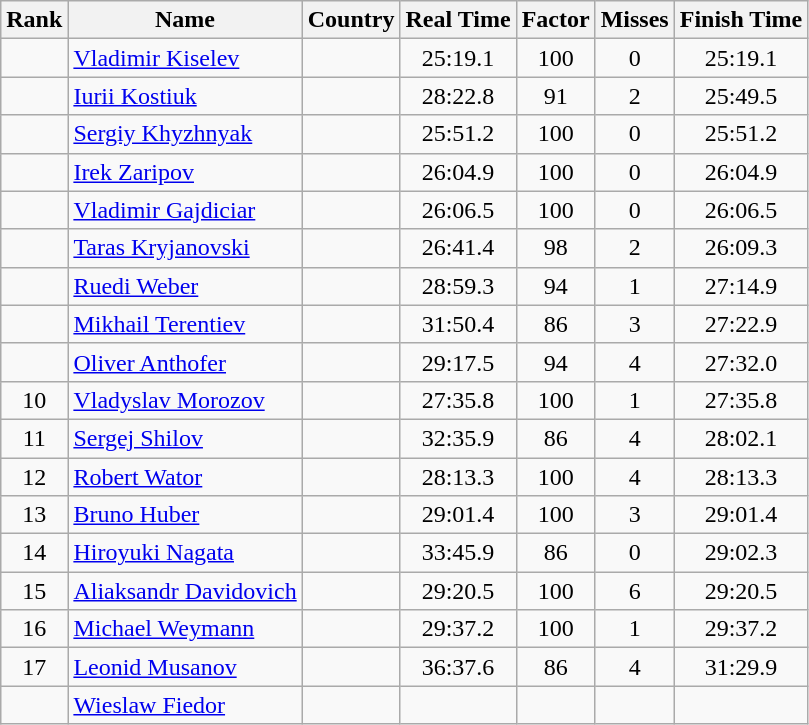<table class="wikitable sortable" style="text-align:center">
<tr>
<th>Rank</th>
<th>Name</th>
<th>Country</th>
<th>Real Time</th>
<th>Factor</th>
<th>Misses</th>
<th>Finish Time</th>
</tr>
<tr>
<td></td>
<td align=left><a href='#'>Vladimir Kiselev</a></td>
<td align=left></td>
<td>25:19.1</td>
<td>100</td>
<td>0</td>
<td>25:19.1</td>
</tr>
<tr>
<td></td>
<td align=left><a href='#'>Iurii Kostiuk</a></td>
<td align=left></td>
<td>28:22.8</td>
<td>91</td>
<td>2</td>
<td>25:49.5</td>
</tr>
<tr>
<td></td>
<td align=left><a href='#'>Sergiy Khyzhnyak</a></td>
<td align=left></td>
<td>25:51.2</td>
<td>100</td>
<td>0</td>
<td>25:51.2</td>
</tr>
<tr>
<td></td>
<td align=left><a href='#'>Irek Zaripov</a></td>
<td align=left></td>
<td>26:04.9</td>
<td>100</td>
<td>0</td>
<td>26:04.9</td>
</tr>
<tr>
<td></td>
<td align=left><a href='#'>Vladimir Gajdiciar</a></td>
<td align=left></td>
<td>26:06.5</td>
<td>100</td>
<td>0</td>
<td>26:06.5</td>
</tr>
<tr>
<td></td>
<td align=left><a href='#'>Taras Kryjanovski</a></td>
<td align=left></td>
<td>26:41.4</td>
<td>98</td>
<td>2</td>
<td>26:09.3</td>
</tr>
<tr>
<td></td>
<td align=left><a href='#'>Ruedi Weber</a></td>
<td align=left></td>
<td>28:59.3</td>
<td>94</td>
<td>1</td>
<td>27:14.9</td>
</tr>
<tr>
<td></td>
<td align=left><a href='#'>Mikhail Terentiev</a></td>
<td align=left></td>
<td>31:50.4</td>
<td>86</td>
<td>3</td>
<td>27:22.9</td>
</tr>
<tr>
<td></td>
<td align=left><a href='#'>Oliver Anthofer</a></td>
<td align=left></td>
<td>29:17.5</td>
<td>94</td>
<td>4</td>
<td>27:32.0</td>
</tr>
<tr>
<td>10</td>
<td align=left><a href='#'>Vladyslav Morozov</a></td>
<td align=left></td>
<td>27:35.8</td>
<td>100</td>
<td>1</td>
<td>27:35.8</td>
</tr>
<tr>
<td>11</td>
<td align=left><a href='#'>Sergej Shilov</a></td>
<td align=left></td>
<td>32:35.9</td>
<td>86</td>
<td>4</td>
<td>28:02.1</td>
</tr>
<tr>
<td>12</td>
<td align=left><a href='#'>Robert Wator</a></td>
<td align=left></td>
<td>28:13.3</td>
<td>100</td>
<td>4</td>
<td>28:13.3</td>
</tr>
<tr>
<td>13</td>
<td align=left><a href='#'>Bruno Huber</a></td>
<td align=left></td>
<td>29:01.4</td>
<td>100</td>
<td>3</td>
<td>29:01.4</td>
</tr>
<tr>
<td>14</td>
<td align=left><a href='#'>Hiroyuki Nagata</a></td>
<td align=left></td>
<td>33:45.9</td>
<td>86</td>
<td>0</td>
<td>29:02.3</td>
</tr>
<tr>
<td>15</td>
<td align=left><a href='#'>Aliaksandr Davidovich</a></td>
<td align=left></td>
<td>29:20.5</td>
<td>100</td>
<td>6</td>
<td>29:20.5</td>
</tr>
<tr>
<td>16</td>
<td align=left><a href='#'>Michael Weymann</a></td>
<td align=left></td>
<td>29:37.2</td>
<td>100</td>
<td>1</td>
<td>29:37.2</td>
</tr>
<tr>
<td>17</td>
<td align=left><a href='#'>Leonid Musanov</a></td>
<td align=left></td>
<td>36:37.6</td>
<td>86</td>
<td>4</td>
<td>31:29.9</td>
</tr>
<tr>
<td></td>
<td align=left><a href='#'>Wieslaw Fiedor</a></td>
<td align=left></td>
<td></td>
<td></td>
<td></td>
<td></td>
</tr>
</table>
